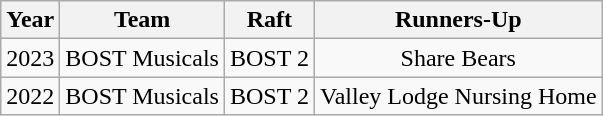<table class="wikitable" style="text-align:center;">
<tr>
<th>Year</th>
<th>Team</th>
<th>Raft</th>
<th>Runners-Up</th>
</tr>
<tr>
<td>2023</td>
<td>BOST Musicals</td>
<td>BOST 2</td>
<td>Share Bears</td>
</tr>
<tr>
<td>2022</td>
<td>BOST Musicals</td>
<td>BOST 2</td>
<td>Valley Lodge Nursing Home</td>
</tr>
</table>
